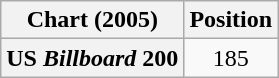<table class="wikitable plainrowheaders" style="text-align:center">
<tr>
<th scope="col">Chart (2005)</th>
<th scope="col">Position</th>
</tr>
<tr>
<th scope="row">US <em>Billboard</em> 200</th>
<td>185</td>
</tr>
</table>
